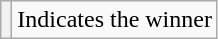<table class="wikitable">
<tr>
<th scope="row" style="text-align:center;" style="background:#FAEB86; height:20px; width:20px"></th>
<td>Indicates the winner</td>
</tr>
</table>
